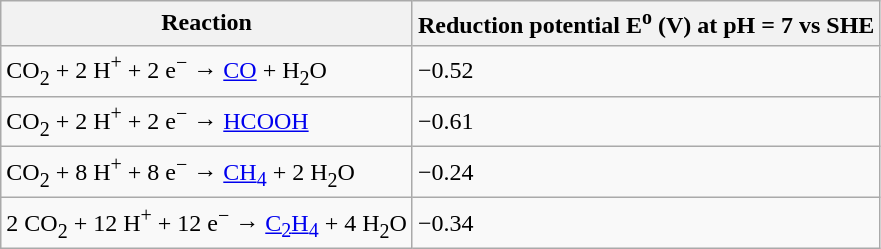<table class="wikitable">
<tr>
<th>Reaction</th>
<th>Reduction potential E<sup>o</sup> (V) at pH = 7 vs SHE </th>
</tr>
<tr>
<td>CO<sub>2</sub>  +  2 H<sup>+</sup>  +  2 e<sup>−</sup>   →   <a href='#'>CO</a>   + H<sub>2</sub>O</td>
<td>−0.52</td>
</tr>
<tr>
<td>CO<sub>2</sub>  +  2 H<sup>+</sup>  +  2 e<sup>−</sup>   →   <a href='#'>HCOOH</a></td>
<td>−0.61</td>
</tr>
<tr>
<td>CO<sub>2</sub>  +  8 H<sup>+</sup>  +  8 e<sup>−</sup>   →   <a href='#'>CH<sub>4</sub></a>   + 2 H<sub>2</sub>O</td>
<td>−0.24</td>
</tr>
<tr>
<td>2 CO<sub>2</sub>  +  12 H<sup>+</sup>  +  12 e<sup>−</sup>   →   <a href='#'>C<sub>2</sub>H<sub>4</sub></a>   + 4 H<sub>2</sub>O</td>
<td>−0.34</td>
</tr>
</table>
